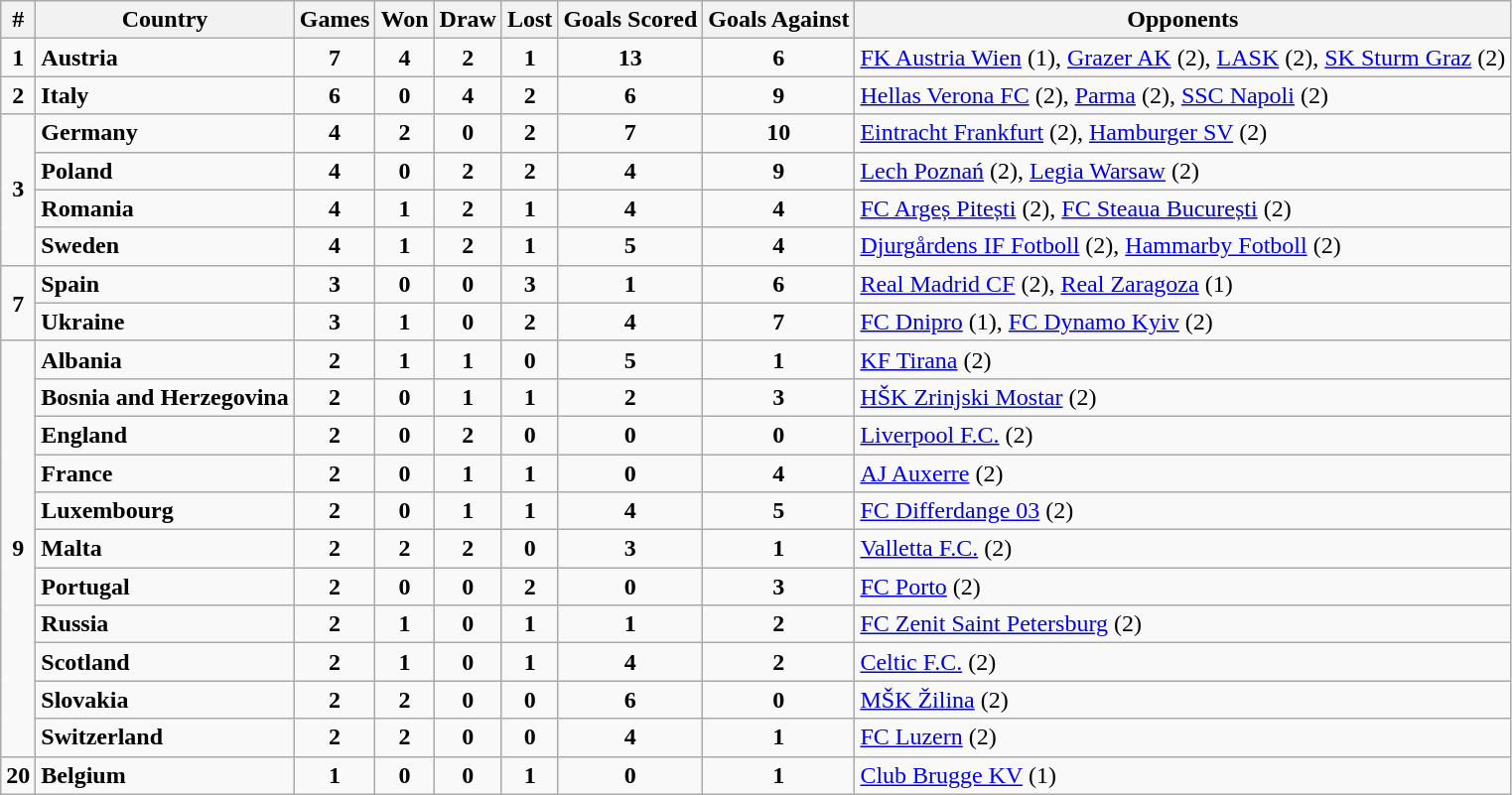<table class="wikitable sortable" style="text-align: center">
<tr>
<th><strong>#</strong></th>
<th><strong>Country</strong></th>
<th><strong>Games</strong></th>
<th><strong>Won</strong></th>
<th><strong>Draw</strong></th>
<th><strong>Lost</strong></th>
<th><strong>Goals Scored</strong></th>
<th><strong>Goals Against</strong></th>
<th><strong>Opponents</strong></th>
</tr>
<tr>
<td><strong>1</strong></td>
<td align=left><strong> Austria</strong></td>
<td><strong>7</strong></td>
<td><strong>4</strong></td>
<td><strong>2</strong></td>
<td><strong>1</strong></td>
<td><strong>13</strong></td>
<td><strong>6</strong></td>
<td align=left><a href='#'>FK Austria Wien</a> (1), <a href='#'>Grazer AK</a> (2), <a href='#'>LASK</a> (2), <a href='#'>SK Sturm Graz</a> (2)</td>
</tr>
<tr>
<td><strong>2</strong></td>
<td align=left><strong> Italy</strong></td>
<td><strong>6</strong></td>
<td><strong>0</strong></td>
<td><strong>4</strong></td>
<td><strong>2</strong></td>
<td><strong>6</strong></td>
<td><strong>9</strong></td>
<td align=left><a href='#'>Hellas Verona FC</a> (2), <a href='#'>Parma</a> (2), <a href='#'>SSC Napoli</a> (2)</td>
</tr>
<tr>
<td rowspan="4"><strong>3</strong></td>
<td align=left><strong> Germany</strong></td>
<td><strong>4</strong></td>
<td><strong>2</strong></td>
<td><strong>0</strong></td>
<td><strong>2</strong></td>
<td><strong>7</strong></td>
<td><strong>10</strong></td>
<td align=left><a href='#'>Eintracht Frankfurt</a> (2), <a href='#'>Hamburger SV</a> (2)</td>
</tr>
<tr>
<td align=left><strong> Poland</strong></td>
<td><strong>4</strong></td>
<td><strong>0</strong></td>
<td><strong>2</strong></td>
<td><strong>2</strong></td>
<td><strong>4</strong></td>
<td><strong>9</strong></td>
<td align=left><a href='#'>Lech Poznań</a> (2), <a href='#'>Legia Warsaw</a> (2)</td>
</tr>
<tr>
<td align=left><strong> Romania</strong></td>
<td><strong>4</strong></td>
<td><strong>1</strong></td>
<td><strong>2</strong></td>
<td><strong>1</strong></td>
<td><strong>4</strong></td>
<td><strong>4</strong></td>
<td align=left><a href='#'>FC Argeș Pitești</a> (2), <a href='#'>FC Steaua București</a> (2)</td>
</tr>
<tr>
<td align=left><strong> Sweden</strong></td>
<td><strong>4</strong></td>
<td><strong>1</strong></td>
<td><strong>2</strong></td>
<td><strong>1</strong></td>
<td><strong>5</strong></td>
<td><strong>4</strong></td>
<td align=left><a href='#'>Djurgårdens IF Fotboll</a> (2), <a href='#'>Hammarby Fotboll</a> (2)</td>
</tr>
<tr>
<td rowspan="2"><strong>7</strong></td>
<td align=left><strong> Spain</strong></td>
<td><strong>3</strong></td>
<td><strong>0</strong></td>
<td><strong>0</strong></td>
<td><strong>3</strong></td>
<td><strong>1</strong></td>
<td><strong>6</strong></td>
<td align=left><a href='#'>Real Madrid CF</a> (2), <a href='#'>Real Zaragoza</a> (1)</td>
</tr>
<tr>
<td align=left><strong> Ukraine</strong></td>
<td><strong>3</strong></td>
<td><strong>1</strong></td>
<td><strong>0</strong></td>
<td><strong>2</strong></td>
<td><strong>4</strong></td>
<td><strong>7</strong></td>
<td align=left><a href='#'>FC Dnipro</a> (1), <a href='#'>FC Dynamo Kyiv</a> (2)</td>
</tr>
<tr>
<td rowspan="11"><strong>9</strong></td>
<td align=left><strong> Albania</strong></td>
<td><strong>2</strong></td>
<td><strong>1</strong></td>
<td><strong>1</strong></td>
<td><strong>0</strong></td>
<td><strong>5</strong></td>
<td><strong>1</strong></td>
<td align=left><a href='#'>KF Tirana</a> (2)</td>
</tr>
<tr>
<td align=left><strong> Bosnia and Herzegovina</strong></td>
<td><strong>2</strong></td>
<td><strong>0</strong></td>
<td><strong>1</strong></td>
<td><strong>1</strong></td>
<td><strong>2</strong></td>
<td><strong>3</strong></td>
<td align=left><a href='#'>HŠK Zrinjski Mostar</a> (2)</td>
</tr>
<tr>
<td align=left><strong> England</strong></td>
<td><strong>2</strong></td>
<td><strong>0</strong></td>
<td><strong>2</strong></td>
<td><strong>0</strong></td>
<td><strong>0</strong></td>
<td><strong>0</strong></td>
<td align=left><a href='#'>Liverpool F.C.</a> (2)</td>
</tr>
<tr>
<td align=left><strong> France</strong></td>
<td><strong>2</strong></td>
<td><strong>0</strong></td>
<td><strong>1</strong></td>
<td><strong>1</strong></td>
<td><strong>0</strong></td>
<td><strong>4</strong></td>
<td align=left><a href='#'>AJ Auxerre</a> (2)</td>
</tr>
<tr>
<td align=left><strong> Luxembourg</strong></td>
<td><strong>2</strong></td>
<td><strong>0</strong></td>
<td><strong>1</strong></td>
<td><strong>1</strong></td>
<td><strong>4</strong></td>
<td><strong>5</strong></td>
<td align=left><a href='#'>FC Differdange 03</a> (2)</td>
</tr>
<tr>
<td align=left><strong> Malta</strong></td>
<td><strong>2</strong></td>
<td><strong>2</strong></td>
<td><strong>2</strong></td>
<td><strong>0</strong></td>
<td><strong>3</strong></td>
<td><strong>1</strong></td>
<td align=left><a href='#'>Valletta F.C.</a> (2)</td>
</tr>
<tr>
<td align=left><strong> Portugal</strong></td>
<td><strong>2</strong></td>
<td><strong>0</strong></td>
<td><strong>0</strong></td>
<td><strong>2</strong></td>
<td><strong>0</strong></td>
<td><strong>3</strong></td>
<td align=left><a href='#'>FC Porto</a> (2)</td>
</tr>
<tr>
<td align=left><strong> Russia</strong></td>
<td><strong>2</strong></td>
<td><strong>1</strong></td>
<td><strong>0</strong></td>
<td><strong>1</strong></td>
<td><strong>1</strong></td>
<td><strong>2</strong></td>
<td align=left><a href='#'>FC Zenit Saint Petersburg</a> (2)</td>
</tr>
<tr>
<td align=left><strong> Scotland</strong></td>
<td><strong>2</strong></td>
<td><strong>1</strong></td>
<td><strong>0</strong></td>
<td><strong>1</strong></td>
<td><strong>4</strong></td>
<td><strong>2</strong></td>
<td align=left><a href='#'>Celtic F.C.</a> (2)</td>
</tr>
<tr>
<td align=left><strong> Slovakia</strong></td>
<td><strong>2</strong></td>
<td><strong>2</strong></td>
<td><strong>0</strong></td>
<td><strong>0</strong></td>
<td><strong>6</strong></td>
<td><strong>0</strong></td>
<td align=left><a href='#'>MŠK Žilina</a> (2)</td>
</tr>
<tr>
<td align=left><strong> Switzerland</strong></td>
<td><strong>2</strong></td>
<td><strong>2</strong></td>
<td><strong>0</strong></td>
<td><strong>0</strong></td>
<td><strong>4</strong></td>
<td><strong>1</strong></td>
<td align=left><a href='#'>FC Luzern</a> (2)</td>
</tr>
<tr>
<td><strong>20</strong></td>
<td align=left><strong> Belgium</strong></td>
<td><strong>1</strong></td>
<td><strong>0</strong></td>
<td><strong>0</strong></td>
<td><strong>1</strong></td>
<td><strong>0</strong></td>
<td><strong>1</strong></td>
<td align=left><a href='#'>Club Brugge KV</a> (1)</td>
</tr>
</table>
